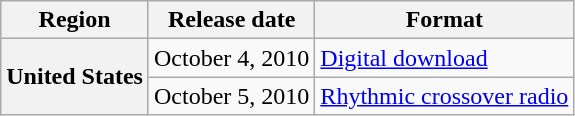<table class="wikitable plainrowheaders">
<tr>
<th scope="col">Region</th>
<th scope="col">Release date</th>
<th scope="col">Format</th>
</tr>
<tr>
<th scope="row" rowspan="2">United States</th>
<td>October 4, 2010</td>
<td><a href='#'>Digital download</a></td>
</tr>
<tr>
<td>October 5, 2010</td>
<td><a href='#'>Rhythmic crossover radio</a></td>
</tr>
</table>
